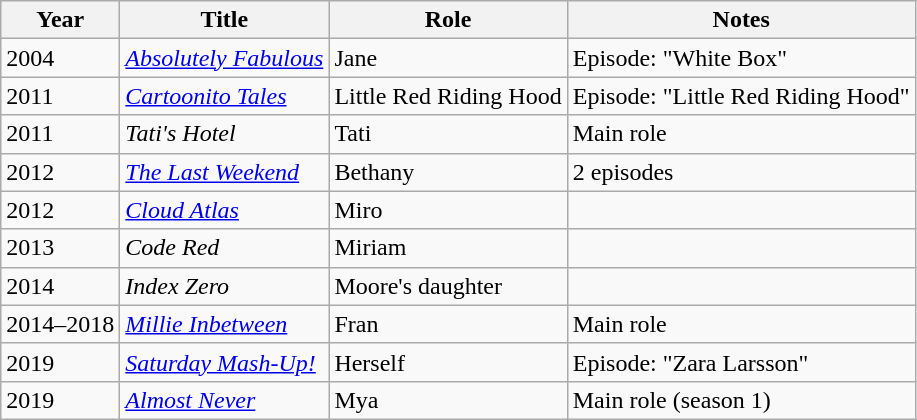<table class="wikitable sortable">
<tr>
<th>Year</th>
<th>Title</th>
<th>Role</th>
<th>Notes</th>
</tr>
<tr>
<td>2004</td>
<td><em><a href='#'>Absolutely Fabulous</a></em></td>
<td>Jane</td>
<td>Episode: "White Box"</td>
</tr>
<tr>
<td>2011</td>
<td><em><a href='#'>Cartoonito Tales</a></em></td>
<td>Little Red Riding Hood</td>
<td>Episode: "Little Red Riding Hood"</td>
</tr>
<tr>
<td>2011</td>
<td><em>Tati's Hotel</em></td>
<td>Tati</td>
<td>Main role</td>
</tr>
<tr>
<td>2012</td>
<td><em><a href='#'>The Last Weekend</a></em></td>
<td>Bethany</td>
<td>2 episodes</td>
</tr>
<tr>
<td>2012</td>
<td><em><a href='#'>Cloud Atlas</a></em></td>
<td>Miro</td>
<td></td>
</tr>
<tr>
<td>2013</td>
<td><em>Code Red</em></td>
<td>Miriam</td>
<td></td>
</tr>
<tr>
<td>2014</td>
<td><em>Index Zero</em></td>
<td>Moore's daughter</td>
<td></td>
</tr>
<tr>
<td>2014–2018</td>
<td><em><a href='#'>Millie Inbetween</a></em></td>
<td>Fran</td>
<td>Main role</td>
</tr>
<tr>
<td>2019</td>
<td><em><a href='#'>Saturday Mash-Up!</a></em></td>
<td>Herself</td>
<td>Episode: "Zara Larsson"</td>
</tr>
<tr>
<td>2019</td>
<td><em><a href='#'>Almost Never</a></em></td>
<td>Mya</td>
<td>Main role (season 1)</td>
</tr>
</table>
